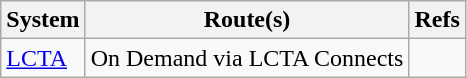<table class="wikitable">
<tr>
<th> System</th>
<th>Route(s)</th>
<th>Refs</th>
</tr>
<tr>
<td><a href='#'>LCTA</a></td>
<td>On Demand via LCTA Connects</td>
<td></td>
</tr>
</table>
